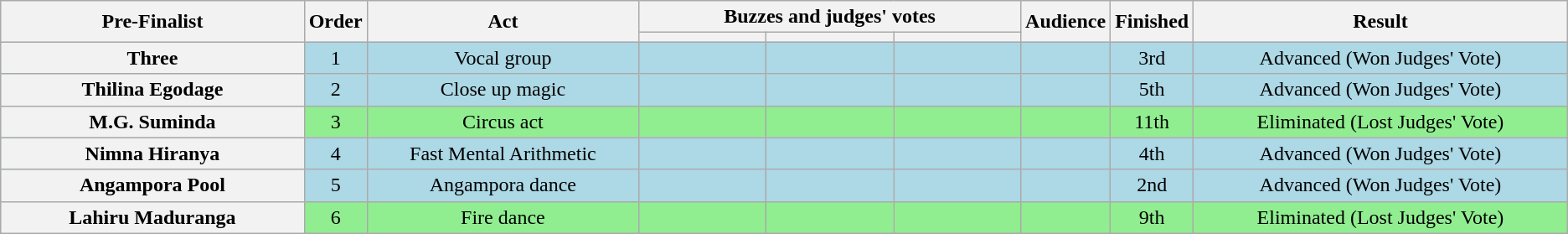<table class="wikitable plainrowheaders sortable" style="text-align:center;">
<tr>
<th scope="col" rowspan="2" class="unsortable" style="width:18em;">Pre-Finalist</th>
<th scope="col" rowspan="2" style="width:1em;">Order</th>
<th scope="col" rowspan="2" class="unsortable" style="width:16em;">Act</th>
<th scope="col" colspan="3" class="unsortable" style="width:24em;">Buzzes and judges' votes</th>
<th scope="col" rowspan="2" style="width:0.25em;">Audience</th>
<th scope="col" rowspan="2" style="width:0.25em;">Finished</th>
<th scope="col" rowspan="2" style="width:23em;">Result</th>
</tr>
<tr>
<th scope="col" style="width:6em;"></th>
<th scope="col" style="width:6em;"></th>
<th scope="col" style="width:6em;"></th>
</tr>
<tr bgcolor=lightblue>
<th scope="row">Three</th>
<td>1</td>
<td>Vocal group</td>
<td></td>
<td></td>
<td></td>
<td></td>
<td>3rd</td>
<td>Advanced (Won Judges' Vote)</td>
</tr>
<tr bgcolor=lightblue>
<th scope="row">Thilina Egodage</th>
<td>2</td>
<td>Close up magic</td>
<td></td>
<td></td>
<td></td>
<td></td>
<td>5th</td>
<td>Advanced (Won Judges' Vote)</td>
</tr>
<tr bgcolor=lightgreen>
<th scope="row">M.G. Suminda </th>
<td>3</td>
<td>Circus act</td>
<td></td>
<td></td>
<td></td>
<td></td>
<td>11th</td>
<td>Eliminated (Lost Judges' Vote)</td>
</tr>
<tr bgcolor=lightblue>
<th scope="row">Nimna Hiranya</th>
<td>4</td>
<td>Fast Mental Arithmetic</td>
<td></td>
<td></td>
<td></td>
<td></td>
<td>4th</td>
<td>Advanced (Won Judges' Vote)</td>
</tr>
<tr bgcolor=lightblue>
<th scope="row">Angampora Pool </th>
<td>5</td>
<td>Angampora dance</td>
<td></td>
<td></td>
<td></td>
<td></td>
<td>2nd</td>
<td>Advanced (Won Judges' Vote)</td>
</tr>
<tr bgcolor=lightgreen>
<th scope="row">Lahiru Maduranga</th>
<td>6</td>
<td>Fire dance</td>
<td></td>
<td></td>
<td></td>
<td></td>
<td>9th</td>
<td>Eliminated (Lost Judges' Vote)</td>
</tr>
</table>
